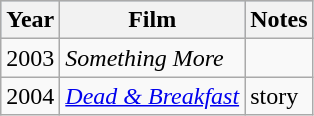<table class="wikitable">
<tr style="background:#b0c4de; text-align:center;">
<th>Year</th>
<th>Film</th>
<th>Notes</th>
</tr>
<tr>
<td>2003</td>
<td><em>Something More</em></td>
<td></td>
</tr>
<tr>
<td>2004</td>
<td><em><a href='#'>Dead & Breakfast</a></em></td>
<td>story</td>
</tr>
</table>
